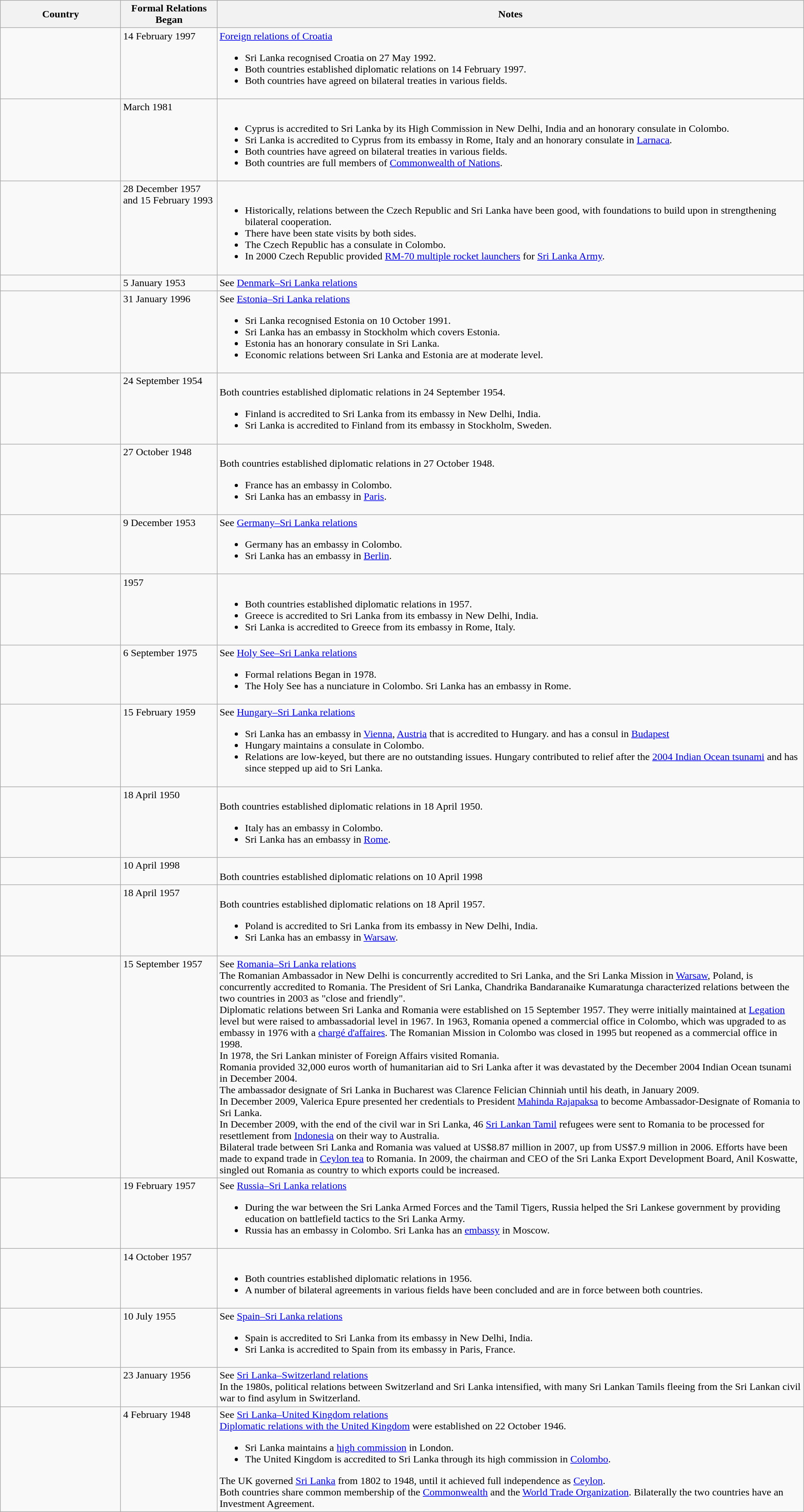<table class="wikitable sortable" style="width:100%; margin:auto;">
<tr>
<th style="width:15%;">Country</th>
<th style="width:12%;">Formal Relations Began</th>
<th>Notes</th>
</tr>
<tr valign="top">
<td></td>
<td>14 February 1997</td>
<td><a href='#'>Foreign relations of Croatia</a><br><ul><li>Sri Lanka recognised Croatia on 27 May 1992.</li><li>Both countries established diplomatic relations on 14 February 1997.</li><li>Both countries have agreed on bilateral treaties in various fields.</li></ul></td>
</tr>
<tr valign="top">
<td></td>
<td>March 1981</td>
<td><br><ul><li>Cyprus is accredited to Sri Lanka by its High Commission in New Delhi, India and an honorary consulate in Colombo.</li><li>Sri Lanka is accredited to Cyprus from its embassy in Rome, Italy and an honorary consulate in <a href='#'>Larnaca</a>.</li><li>Both countries have agreed on bilateral treaties in various fields.</li><li>Both countries are full members of <a href='#'>Commonwealth of Nations</a>.</li></ul></td>
</tr>
<tr valign="top">
<td></td>
<td>28 December 1957 and 15 February 1993</td>
<td><br><ul><li>Historically, relations between the Czech Republic and Sri Lanka have been good, with foundations to build upon in strengthening bilateral cooperation.</li><li>There have been state visits by both sides.</li><li>The Czech Republic has a consulate in Colombo.</li><li>In 2000 Czech Republic provided <a href='#'>RM-70 multiple rocket launchers</a> for <a href='#'>Sri Lanka Army</a>.</li></ul></td>
</tr>
<tr valign="top">
<td></td>
<td>5 January 1953</td>
<td>See <a href='#'>Denmark–Sri Lanka relations</a></td>
</tr>
<tr valign="top">
<td></td>
<td>31 January 1996</td>
<td>See <a href='#'>Estonia–Sri Lanka relations</a><br><ul><li>Sri Lanka recognised Estonia on 10 October 1991.</li><li>Sri Lanka has an embassy in Stockholm which covers Estonia.</li><li>Estonia has an honorary consulate in Sri Lanka.</li><li>Economic relations between Sri Lanka and Estonia are at moderate level.</li></ul></td>
</tr>
<tr valign="top">
<td></td>
<td>24 September 1954</td>
<td><br>Both countries established diplomatic relations in 24 September 1954.<ul><li>Finland is accredited to Sri Lanka from its embassy in New Delhi, India.</li><li>Sri Lanka is accredited to Finland from its embassy in Stockholm, Sweden.</li></ul></td>
</tr>
<tr valign="top">
<td></td>
<td>27 October 1948</td>
<td><br>Both countries established diplomatic relations in 27 October 1948.<ul><li>France has an embassy in Colombo.</li><li>Sri Lanka has an embassy in <a href='#'>Paris</a>.</li></ul></td>
</tr>
<tr valign="top">
<td></td>
<td>9 December 1953</td>
<td>See <a href='#'>Germany–Sri Lanka relations</a><br><ul><li>Germany has an embassy in Colombo.</li><li>Sri Lanka has an embassy in <a href='#'>Berlin</a>.</li></ul></td>
</tr>
<tr valign="top">
<td></td>
<td>1957</td>
<td><br><ul><li>Both countries established diplomatic relations in 1957.</li><li>Greece is accredited to Sri Lanka from its embassy in New Delhi, India.</li><li>Sri Lanka is accredited to Greece from its embassy in Rome, Italy.</li></ul></td>
</tr>
<tr valign="top">
<td></td>
<td>6 September 1975</td>
<td>See <a href='#'>Holy See–Sri Lanka relations</a><br><ul><li>Formal relations Began in 1978.</li><li>The Holy See has a nunciature in Colombo. Sri Lanka has an embassy in Rome.</li></ul></td>
</tr>
<tr valign="top">
<td></td>
<td>15 February 1959</td>
<td>See <a href='#'>Hungary–Sri Lanka relations</a><br><ul><li>Sri Lanka has an embassy in <a href='#'>Vienna</a>, <a href='#'>Austria</a> that is accredited to Hungary. and has a consul in <a href='#'>Budapest</a></li><li>Hungary maintains a consulate in Colombo.</li><li>Relations are low-keyed, but there are no outstanding issues. Hungary contributed to relief after the <a href='#'>2004 Indian Ocean tsunami</a> and has since stepped up aid to Sri Lanka.</li></ul></td>
</tr>
<tr valign="top">
<td></td>
<td>18 April 1950</td>
<td><br>Both countries established diplomatic relations in 18 April 1950.<ul><li>Italy has an embassy in Colombo.</li><li>Sri Lanka has an embassy in <a href='#'>Rome</a>.</li></ul></td>
</tr>
<tr valign="top">
<td></td>
<td>10 April 1998</td>
<td><br>Both countries established diplomatic relations on 10 April 1998</td>
</tr>
<tr valign="top">
<td></td>
<td>18 April 1957</td>
<td><br>Both countries established diplomatic relations on 18 April 1957.<ul><li>Poland is accredited to Sri Lanka from its embassy in New Delhi, India.</li><li>Sri Lanka has an embassy in <a href='#'>Warsaw</a>.</li></ul></td>
</tr>
<tr valign="top">
<td></td>
<td>15 September 1957</td>
<td>See <a href='#'>Romania–Sri Lanka relations</a><br>The Romanian Ambassador in New Delhi is concurrently accredited to Sri Lanka, and the Sri Lanka Mission in <a href='#'>Warsaw</a>, Poland, is concurrently accredited to Romania. The President of Sri Lanka, Chandrika Bandaranaike Kumaratunga characterized relations between the two countries in 2003 as "close and friendly".<br>Diplomatic relations between Sri Lanka and Romania were established on 15 September 1957. They werre initially maintained at <a href='#'>Legation</a> level but were raised to ambassadorial level in 1967. In 1963, Romania opened a commercial office in Colombo, which was upgraded to as embassy in 1976 with a <a href='#'>chargé d'affaires</a>. The Romanian Mission in Colombo was closed in 1995 but reopened as a commercial office in 1998.<br>In 1978, the Sri Lankan minister of Foreign Affairs visited Romania.<br>Romania provided 32,000 euros worth of humanitarian aid to Sri Lanka after it was devastated by the December 2004 Indian Ocean tsunami in December 2004.<br>The ambassador designate of Sri Lanka in Bucharest was Clarence Felician Chinniah until his death, in January 2009.<br>In December 2009, Valerica Epure presented her credentials to President <a href='#'>Mahinda Rajapaksa</a> to become Ambassador-Designate of Romania to Sri Lanka.<br>In December 2009, with the end of the civil war in Sri Lanka, 46 <a href='#'>Sri Lankan Tamil</a> refugees were sent to Romania to be processed for resettlement from <a href='#'>Indonesia</a> on their way to Australia.<br>Bilateral trade between Sri Lanka and Romania was valued at US$8.87 million in 2007, up from US$7.9 million in 2006. Efforts have been made to expand trade in <a href='#'>Ceylon tea</a> to Romania. In 2009, the chairman and CEO of the Sri Lanka Export Development Board, Anil Koswatte, singled out Romania as country to which exports could be increased.</td>
</tr>
<tr valign="top">
<td></td>
<td>19 February 1957</td>
<td>See <a href='#'>Russia–Sri Lanka relations</a><br><ul><li>During the war between the Sri Lanka Armed Forces and the Tamil Tigers, Russia helped the Sri Lankese government by providing education on battlefield tactics to the Sri Lanka Army.</li><li>Russia has an embassy in Colombo. Sri Lanka has an <a href='#'>embassy</a> in Moscow.</li></ul></td>
</tr>
<tr valign="top">
<td></td>
<td>14 October 1957</td>
<td><br><ul><li>Both countries established diplomatic relations in 1956.</li><li>A number of bilateral agreements in various fields have been concluded and are in force between both countries.</li></ul></td>
</tr>
<tr valign="top">
<td></td>
<td>10 July 1955</td>
<td>See <a href='#'>Spain–Sri Lanka relations</a><br><ul><li>Spain is accredited to Sri Lanka from its embassy in New Delhi, India.</li><li>Sri Lanka is accredited to Spain from its embassy in Paris, France.</li></ul></td>
</tr>
<tr valign="top">
<td></td>
<td>23 January 1956</td>
<td>See <a href='#'>Sri Lanka–Switzerland relations</a><br>In the 1980s, political relations between Switzerland and Sri Lanka intensified, with many Sri Lankan Tamils fleeing from the Sri Lankan civil war to find asylum in Switzerland.</td>
</tr>
<tr valign="top">
<td></td>
<td>4 February 1948</td>
<td>See <a href='#'>Sri Lanka–United Kingdom relations</a><br><a href='#'>Diplomatic relations with the United Kingdom</a> were established on 22 October 1946.<ul><li>Sri Lanka maintains a <a href='#'>high commission</a> in London.</li><li>The United Kingdom is accredited to Sri Lanka through its high commission in <a href='#'>Colombo</a>.</li></ul>The UK governed <a href='#'>Sri Lanka</a> from 1802 to 1948, until it achieved full independence as <a href='#'>Ceylon</a>.<br>Both countries share common membership of the <a href='#'>Commonwealth</a> and the <a href='#'>World Trade Organization</a>. Bilaterally the two countries have an Investment Agreement.</td>
</tr>
</table>
